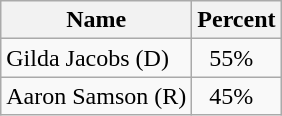<table class="wikitable">
<tr>
<th>Name</th>
<th>Percent</th>
</tr>
<tr>
<td>Gilda Jacobs (D)</td>
<td>  55%</td>
</tr>
<tr>
<td>Aaron Samson (R)</td>
<td>  45%</td>
</tr>
</table>
